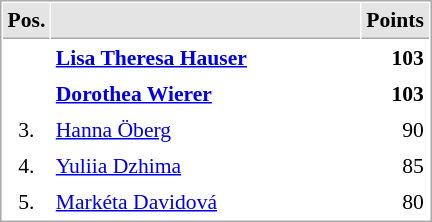<table cellspacing="1" cellpadding="3" style="border:1px solid #AAAAAA;font-size:90%">
<tr bgcolor="#E4E4E4">
<th style="border-bottom:1px solid #AAAAAA" width=10>Pos.</th>
<th style="border-bottom:1px solid #AAAAAA" width=200></th>
<th style="border-bottom:1px solid #AAAAAA" width=20>Points</th>
</tr>
<tr>
<td align="center"><strong><span>  </span></strong></td>
<td><strong> <a href='#'>Lisa Theresa Hauser</a></strong></td>
<td align="right"><strong>103</strong></td>
</tr>
<tr>
<td align="center"><strong><span>  </span></strong></td>
<td><strong> <a href='#'>Dorothea Wierer</a></strong></td>
<td align="right"><strong>103</strong></td>
</tr>
<tr>
<td align="center">3.</td>
<td> <a href='#'>Hanna Öberg</a></td>
<td align="right">90</td>
</tr>
<tr>
<td align="center">4.</td>
<td> <a href='#'>Yuliia Dzhima</a></td>
<td align="right">85</td>
</tr>
<tr>
<td align="center">5.</td>
<td> <a href='#'>Markéta Davidová</a></td>
<td align="right">80</td>
</tr>
</table>
